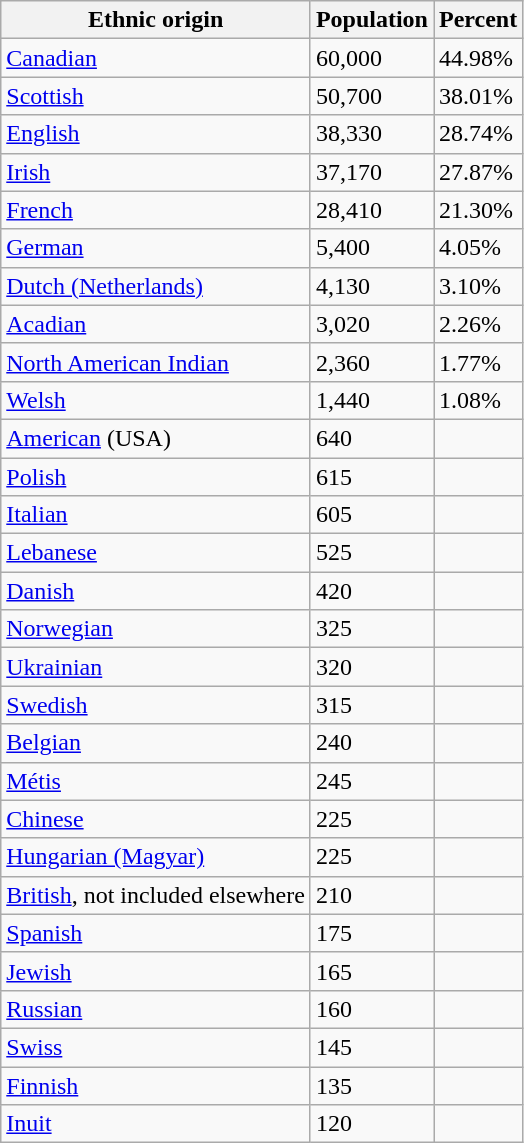<table class="wikitable">
<tr>
<th>Ethnic origin</th>
<th>Population</th>
<th>Percent</th>
</tr>
<tr>
<td><a href='#'>Canadian</a></td>
<td>60,000</td>
<td>44.98%</td>
</tr>
<tr>
<td><a href='#'>Scottish</a></td>
<td>50,700</td>
<td>38.01%</td>
</tr>
<tr>
<td><a href='#'>English</a></td>
<td>38,330</td>
<td>28.74%</td>
</tr>
<tr>
<td><a href='#'>Irish</a></td>
<td>37,170</td>
<td>27.87%</td>
</tr>
<tr>
<td><a href='#'>French</a></td>
<td>28,410</td>
<td>21.30%</td>
</tr>
<tr>
<td><a href='#'>German</a></td>
<td>5,400</td>
<td>4.05%</td>
</tr>
<tr>
<td><a href='#'>Dutch (Netherlands)</a></td>
<td>4,130</td>
<td>3.10%</td>
</tr>
<tr>
<td><a href='#'>Acadian</a></td>
<td>3,020</td>
<td>2.26%</td>
</tr>
<tr>
<td><a href='#'>North American Indian</a></td>
<td>2,360</td>
<td>1.77%</td>
</tr>
<tr>
<td><a href='#'>Welsh</a></td>
<td>1,440</td>
<td>1.08%</td>
</tr>
<tr>
<td><a href='#'>American</a> (USA)</td>
<td>640</td>
<td></td>
</tr>
<tr>
<td><a href='#'>Polish</a></td>
<td>615</td>
<td></td>
</tr>
<tr>
<td><a href='#'>Italian</a></td>
<td>605</td>
<td></td>
</tr>
<tr>
<td><a href='#'>Lebanese</a></td>
<td>525</td>
<td></td>
</tr>
<tr>
<td><a href='#'>Danish</a></td>
<td>420</td>
<td></td>
</tr>
<tr>
<td><a href='#'>Norwegian</a></td>
<td>325</td>
<td></td>
</tr>
<tr>
<td><a href='#'>Ukrainian</a></td>
<td>320</td>
<td></td>
</tr>
<tr>
<td><a href='#'>Swedish</a></td>
<td>315</td>
<td></td>
</tr>
<tr>
<td><a href='#'>Belgian</a></td>
<td>240</td>
<td></td>
</tr>
<tr>
<td><a href='#'>Métis</a></td>
<td>245</td>
<td></td>
</tr>
<tr>
<td><a href='#'>Chinese</a></td>
<td>225</td>
<td></td>
</tr>
<tr>
<td><a href='#'>Hungarian (Magyar)</a></td>
<td>225</td>
<td></td>
</tr>
<tr>
<td><a href='#'>British</a>, not included elsewhere</td>
<td>210</td>
<td></td>
</tr>
<tr>
<td><a href='#'>Spanish</a></td>
<td>175</td>
<td></td>
</tr>
<tr>
<td><a href='#'>Jewish</a></td>
<td>165</td>
<td></td>
</tr>
<tr>
<td><a href='#'>Russian</a></td>
<td>160</td>
<td></td>
</tr>
<tr>
<td><a href='#'>Swiss</a></td>
<td>145</td>
<td></td>
</tr>
<tr>
<td><a href='#'>Finnish</a></td>
<td>135</td>
<td></td>
</tr>
<tr>
<td><a href='#'>Inuit</a></td>
<td>120</td>
<td></td>
</tr>
</table>
